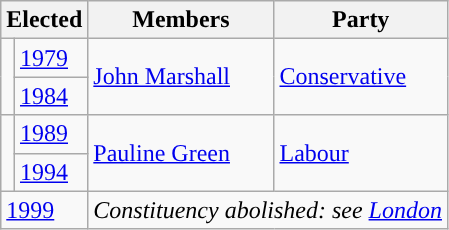<table class="wikitable">
<tr>
<th colspan = "2">Elected</th>
<th>Members</th>
<th>Party</th>
</tr>
<tr>
<td rowspan="2" style="background-color:  "></td>
<td><a href='#'>1979</a></td>
<td rowspan = "2"><a href='#'>John Marshall</a></td>
<td rowspan = "2"><a href='#'>Conservative</a></td>
</tr>
<tr>
<td><a href='#'>1984</a></td>
</tr>
<tr>
<td rowspan="2" style="background-color: "></td>
<td><a href='#'>1989</a></td>
<td rowspan = "2"><a href='#'>Pauline Green</a></td>
<td rowspan = "2"><a href='#'>Labour</a></td>
</tr>
<tr>
<td><a href='#'>1994</a></td>
</tr>
<tr>
<td colspan="2"><a href='#'>1999</a></td>
<td colspan="2"><em>Constituency abolished: see <a href='#'>London</a></em></td>
</tr>
</table>
